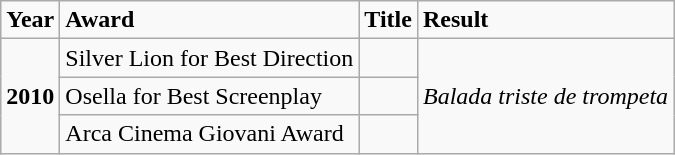<table class="wikitable">
<tr>
<td><strong>Year</strong></td>
<td><strong>Award</strong></td>
<td><strong>Title</strong></td>
<td><strong>Result</strong></td>
</tr>
<tr>
<td rowspan="3"><strong>2010</strong></td>
<td>Silver Lion for Best Direction</td>
<td></td>
<td rowspan="3"><em>Balada triste de trompeta</em></td>
</tr>
<tr>
<td>Osella for Best Screenplay</td>
<td></td>
</tr>
<tr>
<td>Arca Cinema Giovani Award</td>
<td></td>
</tr>
</table>
